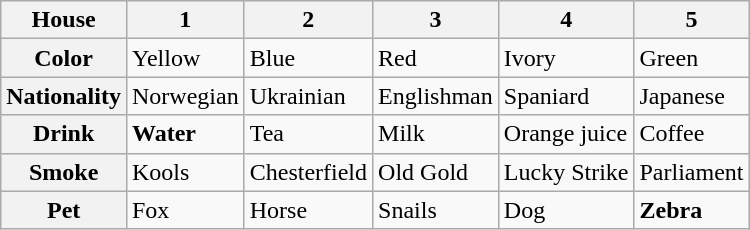<table class="wikitable">
<tr>
<th>House</th>
<th>1</th>
<th>2</th>
<th>3</th>
<th>4</th>
<th>5</th>
</tr>
<tr>
<th>Color</th>
<td>Yellow</td>
<td>Blue</td>
<td>Red</td>
<td>Ivory</td>
<td>Green</td>
</tr>
<tr>
<th>Nationality</th>
<td>Norwegian</td>
<td>Ukrainian</td>
<td>Englishman</td>
<td>Spaniard</td>
<td>Japanese</td>
</tr>
<tr>
<th>Drink</th>
<td><strong>Water</strong></td>
<td>Tea</td>
<td>Milk</td>
<td>Orange juice</td>
<td>Coffee</td>
</tr>
<tr>
<th Smoking>Smoke</th>
<td>Kools</td>
<td>Chesterfield</td>
<td>Old Gold</td>
<td>Lucky Strike</td>
<td>Parliament</td>
</tr>
<tr>
<th>Pet</th>
<td>Fox</td>
<td>Horse</td>
<td>Snails</td>
<td>Dog</td>
<td><strong>Zebra</strong></td>
</tr>
</table>
